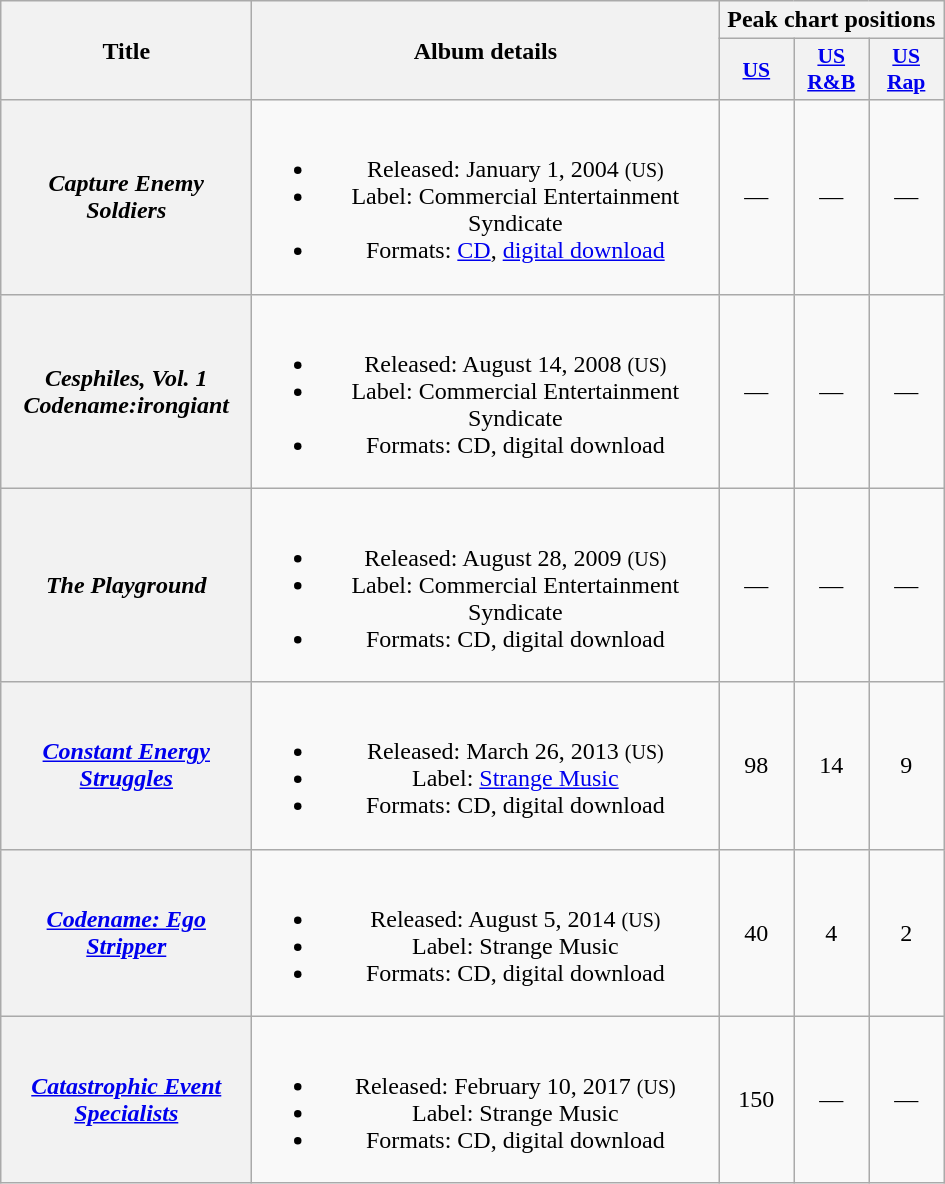<table class="wikitable plainrowheaders" style="text-align:center;">
<tr>
<th scope="col" rowspan="2" style="width:10em;">Title</th>
<th scope="col" rowspan="2" style="width:19em;">Album details</th>
<th scope="col" colspan="3">Peak chart positions</th>
</tr>
<tr>
<th scope="col" style="width:3em;font-size:90%;"><a href='#'>US</a></th>
<th scope="col" style="width:3em;font-size:90%;"><a href='#'>US R&B</a></th>
<th scope="col" style="width:3em;font-size:90%;"><a href='#'>US<br>Rap</a></th>
</tr>
<tr>
<th scope="row"><em>Capture Enemy Soldiers</em></th>
<td><br><ul><li>Released: January 1, 2004 <small>(US)</small></li><li>Label: Commercial Entertainment Syndicate</li><li>Formats: <a href='#'>CD</a>, <a href='#'>digital download</a></li></ul></td>
<td>—</td>
<td>—</td>
<td>—</td>
</tr>
<tr>
<th scope="row"><em>Cesphiles, Vol. 1 Codename:irongiant</em></th>
<td><br><ul><li>Released: August 14, 2008 <small>(US)</small></li><li>Label: Commercial Entertainment Syndicate</li><li>Formats: CD, digital download</li></ul></td>
<td>—</td>
<td>—</td>
<td>—</td>
</tr>
<tr>
<th scope="row"><em>The Playground</em></th>
<td><br><ul><li>Released: August 28, 2009 <small>(US)</small></li><li>Label: Commercial Entertainment Syndicate</li><li>Formats: CD, digital download</li></ul></td>
<td>—</td>
<td>—</td>
<td>—</td>
</tr>
<tr>
<th scope="row"><em><a href='#'>Constant Energy Struggles</a></em></th>
<td><br><ul><li>Released: March 26, 2013 <small>(US)</small></li><li>Label: <a href='#'>Strange Music</a></li><li>Formats: CD, digital download</li></ul></td>
<td>98</td>
<td>14</td>
<td>9</td>
</tr>
<tr>
<th scope="row"><em><a href='#'>Codename: Ego Stripper</a></em></th>
<td><br><ul><li>Released: August 5, 2014 <small>(US)</small></li><li>Label: Strange Music</li><li>Formats: CD, digital download</li></ul></td>
<td>40</td>
<td>4</td>
<td>2</td>
</tr>
<tr>
<th scope="row"><em><a href='#'>Catastrophic Event Specialists</a></em></th>
<td><br><ul><li>Released: February 10, 2017 <small>(US)</small></li><li>Label: Strange Music</li><li>Formats: CD, digital download</li></ul></td>
<td>150</td>
<td>—</td>
<td>—</td>
</tr>
</table>
